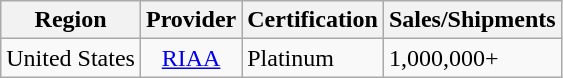<table class="wikitable">
<tr>
<th>Region</th>
<th>Provider</th>
<th>Certification</th>
<th>Sales/Shipments</th>
</tr>
<tr>
<td>United States</td>
<td style="text-align:center;"><a href='#'>RIAA</a></td>
<td>Platinum</td>
<td>1,000,000+</td>
</tr>
</table>
